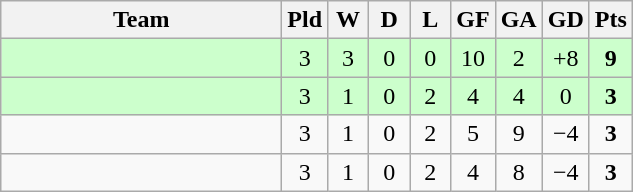<table class="wikitable" style="text-align:center;">
<tr>
<th width=180>Team</th>
<th width=20>Pld</th>
<th width=20>W</th>
<th width=20>D</th>
<th width=20>L</th>
<th width=20>GF</th>
<th width=20>GA</th>
<th width=20>GD</th>
<th width=20>Pts</th>
</tr>
<tr bgcolor="ccffcc">
<td align="left"></td>
<td>3</td>
<td>3</td>
<td>0</td>
<td>0</td>
<td>10</td>
<td>2</td>
<td>+8</td>
<td><strong>9</strong></td>
</tr>
<tr bgcolor="ccffcc">
<td align="left"></td>
<td>3</td>
<td>1</td>
<td>0</td>
<td>2</td>
<td>4</td>
<td>4</td>
<td>0</td>
<td><strong>3</strong></td>
</tr>
<tr>
<td align="left"></td>
<td>3</td>
<td>1</td>
<td>0</td>
<td>2</td>
<td>5</td>
<td>9</td>
<td>−4</td>
<td><strong>3</strong></td>
</tr>
<tr>
<td align="left"></td>
<td>3</td>
<td>1</td>
<td>0</td>
<td>2</td>
<td>4</td>
<td>8</td>
<td>−4</td>
<td><strong>3</strong></td>
</tr>
</table>
